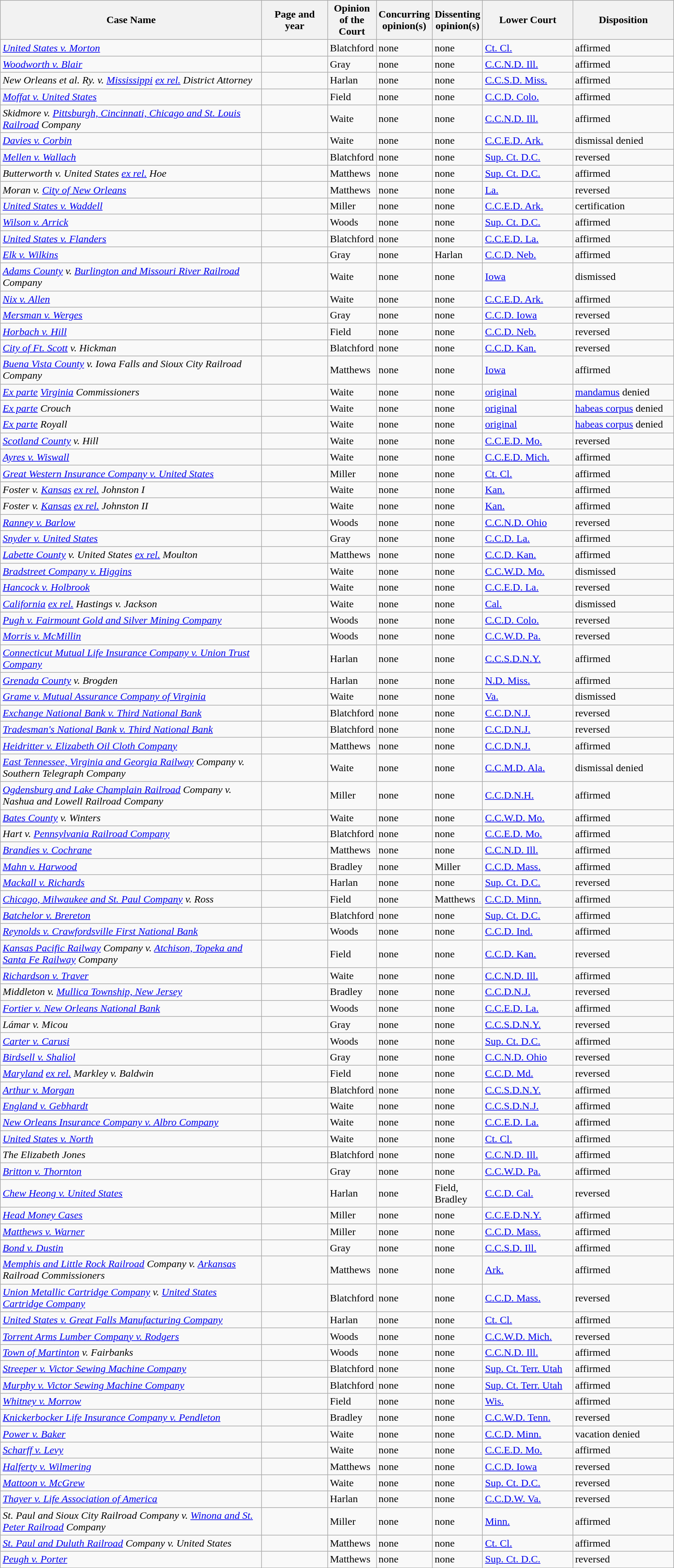<table class="wikitable sortable">
<tr>
<th scope="col" style="width: 400px;">Case Name</th>
<th scope="col" style="width: 95px;">Page and year</th>
<th scope="col" style="width: 10px;">Opinion of the Court</th>
<th scope="col" style="width: 10px;">Concurring opinion(s)</th>
<th scope="col" style="width: 10px;">Dissenting opinion(s)</th>
<th scope="col" style="width: 133px;">Lower Court</th>
<th scope="col" style="width: 150px;">Disposition</th>
</tr>
<tr>
<td><em><a href='#'>United States v. Morton</a></em></td>
<td align="right"></td>
<td>Blatchford</td>
<td>none</td>
<td>none</td>
<td><a href='#'>Ct. Cl.</a></td>
<td>affirmed</td>
</tr>
<tr>
<td><em><a href='#'>Woodworth v. Blair</a></em></td>
<td align="right"></td>
<td>Gray</td>
<td>none</td>
<td>none</td>
<td><a href='#'>C.C.N.D. Ill.</a></td>
<td>affirmed</td>
</tr>
<tr>
<td><em>New Orleans et al. Ry. v. <a href='#'>Mississippi</a> <a href='#'>ex rel.</a> District Attorney</em></td>
<td align="right"></td>
<td>Harlan</td>
<td>none</td>
<td>none</td>
<td><a href='#'>C.C.S.D. Miss.</a></td>
<td>affirmed</td>
</tr>
<tr>
<td><em><a href='#'>Moffat v. United States</a></em></td>
<td align="right"></td>
<td>Field</td>
<td>none</td>
<td>none</td>
<td><a href='#'>C.C.D. Colo.</a></td>
<td>affirmed</td>
</tr>
<tr>
<td><em>Skidmore v. <a href='#'>Pittsburgh, Cincinnati, Chicago and St. Louis Railroad</a> Company</em></td>
<td align="right"></td>
<td>Waite</td>
<td>none</td>
<td>none</td>
<td><a href='#'>C.C.N.D. Ill.</a></td>
<td>affirmed</td>
</tr>
<tr>
<td><em><a href='#'>Davies v. Corbin</a></em></td>
<td align="right"></td>
<td>Waite</td>
<td>none</td>
<td>none</td>
<td><a href='#'>C.C.E.D. Ark.</a></td>
<td>dismissal denied</td>
</tr>
<tr>
<td><em><a href='#'>Mellen v. Wallach</a></em></td>
<td align="right"></td>
<td>Blatchford</td>
<td>none</td>
<td>none</td>
<td><a href='#'>Sup. Ct. D.C.</a></td>
<td>reversed</td>
</tr>
<tr>
<td><em>Butterworth v. United States <a href='#'>ex rel.</a> Hoe</em></td>
<td align="right"></td>
<td>Matthews</td>
<td>none</td>
<td>none</td>
<td><a href='#'>Sup. Ct. D.C.</a></td>
<td>affirmed</td>
</tr>
<tr>
<td><em>Moran v. <a href='#'>City of New Orleans</a></em></td>
<td align="right"></td>
<td>Matthews</td>
<td>none</td>
<td>none</td>
<td><a href='#'>La.</a></td>
<td>reversed</td>
</tr>
<tr>
<td><em><a href='#'>United States v. Waddell</a></em></td>
<td align="right"></td>
<td>Miller</td>
<td>none</td>
<td>none</td>
<td><a href='#'>C.C.E.D. Ark.</a></td>
<td>certification</td>
</tr>
<tr>
<td><em><a href='#'>Wilson v. Arrick</a></em></td>
<td align="right"></td>
<td>Woods</td>
<td>none</td>
<td>none</td>
<td><a href='#'>Sup. Ct. D.C.</a></td>
<td>affirmed</td>
</tr>
<tr>
<td><em><a href='#'>United States v. Flanders</a></em></td>
<td align="right"></td>
<td>Blatchford</td>
<td>none</td>
<td>none</td>
<td><a href='#'>C.C.E.D. La.</a></td>
<td>affirmed</td>
</tr>
<tr>
<td><em><a href='#'>Elk v. Wilkins</a></em></td>
<td align="right"></td>
<td>Gray</td>
<td>none</td>
<td>Harlan</td>
<td><a href='#'>C.C.D. Neb.</a></td>
<td>affirmed</td>
</tr>
<tr>
<td><em><a href='#'>Adams County</a> v. <a href='#'>Burlington and Missouri River Railroad</a> Company</em></td>
<td align="right"></td>
<td>Waite</td>
<td>none</td>
<td>none</td>
<td><a href='#'>Iowa</a></td>
<td>dismissed</td>
</tr>
<tr>
<td><em><a href='#'>Nix v. Allen</a></em></td>
<td align="right"></td>
<td>Waite</td>
<td>none</td>
<td>none</td>
<td><a href='#'>C.C.E.D. Ark.</a></td>
<td>affirmed</td>
</tr>
<tr>
<td><em><a href='#'>Mersman v. Werges</a></em></td>
<td align="right"></td>
<td>Gray</td>
<td>none</td>
<td>none</td>
<td><a href='#'>C.C.D. Iowa</a></td>
<td>reversed</td>
</tr>
<tr>
<td><em><a href='#'>Horbach v. Hill</a></em></td>
<td align="right"></td>
<td>Field</td>
<td>none</td>
<td>none</td>
<td><a href='#'>C.C.D. Neb.</a></td>
<td>reversed</td>
</tr>
<tr>
<td><em><a href='#'>City of Ft. Scott</a> v. Hickman</em></td>
<td align="right"></td>
<td>Blatchford</td>
<td>none</td>
<td>none</td>
<td><a href='#'>C.C.D. Kan.</a></td>
<td>reversed</td>
</tr>
<tr>
<td><em><a href='#'>Buena Vista County</a> v. Iowa Falls and Sioux City Railroad Company</em></td>
<td align="right"></td>
<td>Matthews</td>
<td>none</td>
<td>none</td>
<td><a href='#'>Iowa</a></td>
<td>affirmed</td>
</tr>
<tr>
<td><em><a href='#'>Ex parte</a> <a href='#'>Virginia</a> Commissioners</em></td>
<td align="right"></td>
<td>Waite</td>
<td>none</td>
<td>none</td>
<td><a href='#'>original</a></td>
<td><a href='#'>mandamus</a> denied</td>
</tr>
<tr>
<td><em><a href='#'>Ex parte</a> Crouch</em></td>
<td align="right"></td>
<td>Waite</td>
<td>none</td>
<td>none</td>
<td><a href='#'>original</a></td>
<td><a href='#'>habeas corpus</a> denied</td>
</tr>
<tr>
<td><em><a href='#'>Ex parte</a> Royall</em></td>
<td align="right"></td>
<td>Waite</td>
<td>none</td>
<td>none</td>
<td><a href='#'>original</a></td>
<td><a href='#'>habeas corpus</a> denied</td>
</tr>
<tr>
<td><em><a href='#'>Scotland County</a> v. Hill</em></td>
<td align="right"></td>
<td>Waite</td>
<td>none</td>
<td>none</td>
<td><a href='#'>C.C.E.D. Mo.</a></td>
<td>reversed</td>
</tr>
<tr>
<td><em><a href='#'>Ayres v. Wiswall</a></em></td>
<td align="right"></td>
<td>Waite</td>
<td>none</td>
<td>none</td>
<td><a href='#'>C.C.E.D. Mich.</a></td>
<td>affirmed</td>
</tr>
<tr>
<td><em><a href='#'>Great Western Insurance Company v. United States</a></em></td>
<td align="right"></td>
<td>Miller</td>
<td>none</td>
<td>none</td>
<td><a href='#'>Ct. Cl.</a></td>
<td>affirmed</td>
</tr>
<tr>
<td><em>Foster v. <a href='#'>Kansas</a> <a href='#'>ex rel.</a> Johnston I</em></td>
<td align="right"></td>
<td>Waite</td>
<td>none</td>
<td>none</td>
<td><a href='#'>Kan.</a></td>
<td>affirmed</td>
</tr>
<tr>
<td><em>Foster v. <a href='#'>Kansas</a> <a href='#'>ex rel.</a> Johnston II</em></td>
<td align="right"></td>
<td>Waite</td>
<td>none</td>
<td>none</td>
<td><a href='#'>Kan.</a></td>
<td>affirmed</td>
</tr>
<tr>
<td><em><a href='#'>Ranney v. Barlow</a></em></td>
<td align="right"></td>
<td>Woods</td>
<td>none</td>
<td>none</td>
<td><a href='#'>C.C.N.D. Ohio</a></td>
<td>reversed</td>
</tr>
<tr>
<td><em><a href='#'>Snyder v. United States</a></em></td>
<td align="right"></td>
<td>Gray</td>
<td>none</td>
<td>none</td>
<td><a href='#'>C.C.D. La.</a></td>
<td>affirmed</td>
</tr>
<tr>
<td><em><a href='#'>Labette County</a> v. United States <a href='#'>ex rel.</a> Moulton</em></td>
<td align="right"></td>
<td>Matthews</td>
<td>none</td>
<td>none</td>
<td><a href='#'>C.C.D. Kan.</a></td>
<td>affirmed</td>
</tr>
<tr>
<td><em><a href='#'>Bradstreet Company v. Higgins</a></em></td>
<td align="right"></td>
<td>Waite</td>
<td>none</td>
<td>none</td>
<td><a href='#'>C.C.W.D. Mo.</a></td>
<td>dismissed</td>
</tr>
<tr>
<td><em><a href='#'>Hancock v. Holbrook</a></em></td>
<td align="right"></td>
<td>Waite</td>
<td>none</td>
<td>none</td>
<td><a href='#'>C.C.E.D. La.</a></td>
<td>reversed</td>
</tr>
<tr>
<td><em><a href='#'>California</a> <a href='#'>ex rel.</a> Hastings v. Jackson</em></td>
<td align="right"></td>
<td>Waite</td>
<td>none</td>
<td>none</td>
<td><a href='#'>Cal.</a></td>
<td>dismissed</td>
</tr>
<tr>
<td><em><a href='#'>Pugh v. Fairmount Gold and Silver Mining Company</a></em></td>
<td align="right"></td>
<td>Woods</td>
<td>none</td>
<td>none</td>
<td><a href='#'>C.C.D. Colo.</a></td>
<td>reversed</td>
</tr>
<tr>
<td><em><a href='#'>Morris v. McMillin</a></em></td>
<td align="right"></td>
<td>Woods</td>
<td>none</td>
<td>none</td>
<td><a href='#'>C.C.W.D. Pa.</a></td>
<td>reversed</td>
</tr>
<tr>
<td><em><a href='#'>Connecticut Mutual Life Insurance Company v. Union Trust Company</a></em></td>
<td align="right"></td>
<td>Harlan</td>
<td>none</td>
<td>none</td>
<td><a href='#'>C.C.S.D.N.Y.</a></td>
<td>affirmed</td>
</tr>
<tr>
<td><em><a href='#'>Grenada County</a> v. Brogden</em></td>
<td align="right"></td>
<td>Harlan</td>
<td>none</td>
<td>none</td>
<td><a href='#'>N.D. Miss.</a></td>
<td>affirmed</td>
</tr>
<tr>
<td><em><a href='#'>Grame v. Mutual Assurance Company of Virginia</a></em></td>
<td align="right"></td>
<td>Waite</td>
<td>none</td>
<td>none</td>
<td><a href='#'>Va.</a></td>
<td>dismissed</td>
</tr>
<tr>
<td><em><a href='#'>Exchange National Bank v. Third National Bank</a></em></td>
<td align="right"></td>
<td>Blatchford</td>
<td>none</td>
<td>none</td>
<td><a href='#'>C.C.D.N.J.</a></td>
<td>reversed</td>
</tr>
<tr>
<td><em><a href='#'>Tradesman's National Bank v. Third National Bank</a></em></td>
<td align="right"></td>
<td>Blatchford</td>
<td>none</td>
<td>none</td>
<td><a href='#'>C.C.D.N.J.</a></td>
<td>reversed</td>
</tr>
<tr>
<td><em><a href='#'>Heidritter v. Elizabeth Oil Cloth Company</a></em></td>
<td align="right"></td>
<td>Matthews</td>
<td>none</td>
<td>none</td>
<td><a href='#'>C.C.D.N.J.</a></td>
<td>affirmed</td>
</tr>
<tr>
<td><em><a href='#'>East Tennessee, Virginia and Georgia Railway</a> Company v. Southern Telegraph Company</em></td>
<td align="right"></td>
<td>Waite</td>
<td>none</td>
<td>none</td>
<td><a href='#'>C.C.M.D. Ala.</a></td>
<td>dismissal denied</td>
</tr>
<tr>
<td><em><a href='#'>Ogdensburg and Lake Champlain Railroad</a> Company v. Nashua and Lowell Railroad Company</em></td>
<td align="right"></td>
<td>Miller</td>
<td>none</td>
<td>none</td>
<td><a href='#'>C.C.D.N.H.</a></td>
<td>affirmed</td>
</tr>
<tr>
<td><em><a href='#'>Bates County</a> v. Winters</em></td>
<td align="right"></td>
<td>Waite</td>
<td>none</td>
<td>none</td>
<td><a href='#'>C.C.W.D. Mo.</a></td>
<td>affirmed</td>
</tr>
<tr>
<td><em>Hart v. <a href='#'>Pennsylvania Railroad Company</a></em></td>
<td align="right"></td>
<td>Blatchford</td>
<td>none</td>
<td>none</td>
<td><a href='#'>C.C.E.D. Mo.</a></td>
<td>affirmed</td>
</tr>
<tr>
<td><em><a href='#'>Brandies v. Cochrane</a></em></td>
<td align="right"></td>
<td>Matthews</td>
<td>none</td>
<td>none</td>
<td><a href='#'>C.C.N.D. Ill.</a></td>
<td>affirmed</td>
</tr>
<tr>
<td><em><a href='#'>Mahn v. Harwood</a></em></td>
<td align="right"></td>
<td>Bradley</td>
<td>none</td>
<td>Miller</td>
<td><a href='#'>C.C.D. Mass.</a></td>
<td>affirmed</td>
</tr>
<tr>
<td><em><a href='#'>Mackall v. Richards</a></em></td>
<td align="right"></td>
<td>Harlan</td>
<td>none</td>
<td>none</td>
<td><a href='#'>Sup. Ct. D.C.</a></td>
<td>reversed</td>
</tr>
<tr>
<td><em><a href='#'>Chicago, Milwaukee and St. Paul Company</a> v. Ross</em></td>
<td align="right"></td>
<td>Field</td>
<td>none</td>
<td>Matthews</td>
<td><a href='#'>C.C.D. Minn.</a></td>
<td>affirmed</td>
</tr>
<tr>
<td><em><a href='#'>Batchelor v. Brereton</a></em></td>
<td align="right"></td>
<td>Blatchford</td>
<td>none</td>
<td>none</td>
<td><a href='#'>Sup. Ct. D.C.</a></td>
<td>affirmed</td>
</tr>
<tr>
<td><em><a href='#'>Reynolds v. Crawfordsville First National Bank</a></em></td>
<td align="right"></td>
<td>Woods</td>
<td>none</td>
<td>none</td>
<td><a href='#'>C.C.D. Ind.</a></td>
<td>affirmed</td>
</tr>
<tr>
<td><em><a href='#'>Kansas Pacific Railway</a> Company v. <a href='#'>Atchison, Topeka and Santa Fe Railway</a> Company</em></td>
<td align="right"></td>
<td>Field</td>
<td>none</td>
<td>none</td>
<td><a href='#'>C.C.D. Kan.</a></td>
<td>reversed</td>
</tr>
<tr>
<td><em><a href='#'>Richardson v. Traver</a></em></td>
<td align="right"></td>
<td>Waite</td>
<td>none</td>
<td>none</td>
<td><a href='#'>C.C.N.D. Ill.</a></td>
<td>affirmed</td>
</tr>
<tr>
<td><em>Middleton v. <a href='#'>Mullica Township, New Jersey</a></em></td>
<td align="right"></td>
<td>Bradley</td>
<td>none</td>
<td>none</td>
<td><a href='#'>C.C.D.N.J.</a></td>
<td>reversed</td>
</tr>
<tr>
<td><em><a href='#'>Fortier v. New Orleans National Bank</a></em></td>
<td align="right"></td>
<td>Woods</td>
<td>none</td>
<td>none</td>
<td><a href='#'>C.C.E.D. La.</a></td>
<td>affirmed</td>
</tr>
<tr>
<td><em>Lámar v. Micou</em></td>
<td align="right"></td>
<td>Gray</td>
<td>none</td>
<td>none</td>
<td><a href='#'>C.C.S.D.N.Y.</a></td>
<td>reversed</td>
</tr>
<tr>
<td><em><a href='#'>Carter v. Carusi</a></em></td>
<td align="right"></td>
<td>Woods</td>
<td>none</td>
<td>none</td>
<td><a href='#'>Sup. Ct. D.C.</a></td>
<td>affirmed</td>
</tr>
<tr>
<td><em><a href='#'>Birdsell v. Shaliol</a></em></td>
<td align="right"></td>
<td>Gray</td>
<td>none</td>
<td>none</td>
<td><a href='#'>C.C.N.D. Ohio</a></td>
<td>reversed</td>
</tr>
<tr>
<td><em><a href='#'>Maryland</a> <a href='#'>ex rel.</a> Markley v. Baldwin</em></td>
<td align="right"></td>
<td>Field</td>
<td>none</td>
<td>none</td>
<td><a href='#'>C.C.D. Md.</a></td>
<td>reversed</td>
</tr>
<tr>
<td><em><a href='#'>Arthur v. Morgan</a></em></td>
<td align="right"></td>
<td>Blatchford</td>
<td>none</td>
<td>none</td>
<td><a href='#'>C.C.S.D.N.Y.</a></td>
<td>affirmed</td>
</tr>
<tr>
<td><em><a href='#'>England v. Gebhardt</a></em></td>
<td align="right"></td>
<td>Waite</td>
<td>none</td>
<td>none</td>
<td><a href='#'>C.C.S.D.N.J.</a></td>
<td>affirmed</td>
</tr>
<tr>
<td><em><a href='#'>New Orleans Insurance Company v. Albro Company</a></em></td>
<td align="right"></td>
<td>Waite</td>
<td>none</td>
<td>none</td>
<td><a href='#'>C.C.E.D. La.</a></td>
<td>affirmed</td>
</tr>
<tr>
<td><em><a href='#'>United States v. North</a></em></td>
<td align="right"></td>
<td>Waite</td>
<td>none</td>
<td>none</td>
<td><a href='#'>Ct. Cl.</a></td>
<td>affirmed</td>
</tr>
<tr>
<td><em>The Elizabeth Jones</em></td>
<td align="right"></td>
<td>Blatchford</td>
<td>none</td>
<td>none</td>
<td><a href='#'>C.C.N.D. Ill.</a></td>
<td>affirmed</td>
</tr>
<tr>
<td><em><a href='#'>Britton v. Thornton</a></em></td>
<td align="right"></td>
<td>Gray</td>
<td>none</td>
<td>none</td>
<td><a href='#'>C.C.W.D. Pa.</a></td>
<td>affirmed</td>
</tr>
<tr>
<td><em><a href='#'>Chew Heong v. United States</a></em></td>
<td align="right"></td>
<td>Harlan</td>
<td>none</td>
<td>Field, Bradley</td>
<td><a href='#'>C.C.D. Cal.</a></td>
<td>reversed</td>
</tr>
<tr>
<td><em><a href='#'>Head Money Cases</a></em></td>
<td align="right"></td>
<td>Miller</td>
<td>none</td>
<td>none</td>
<td><a href='#'>C.C.E.D.N.Y.</a></td>
<td>affirmed</td>
</tr>
<tr>
<td><em><a href='#'>Matthews v. Warner</a></em></td>
<td align="right"></td>
<td>Miller</td>
<td>none</td>
<td>none</td>
<td><a href='#'>C.C.D. Mass.</a></td>
<td>affirmed</td>
</tr>
<tr>
<td><em><a href='#'>Bond v. Dustin</a></em></td>
<td align="right"></td>
<td>Gray</td>
<td>none</td>
<td>none</td>
<td><a href='#'>C.C.S.D. Ill.</a></td>
<td>affirmed</td>
</tr>
<tr>
<td><em><a href='#'>Memphis and Little Rock Railroad</a> Company v. <a href='#'>Arkansas</a> Railroad Commissioners</em></td>
<td align="right"></td>
<td>Matthews</td>
<td>none</td>
<td>none</td>
<td><a href='#'>Ark.</a></td>
<td>affirmed</td>
</tr>
<tr>
<td><em><a href='#'>Union Metallic Cartridge Company</a> v. <a href='#'>United States Cartridge Company</a></em></td>
<td align="right"></td>
<td>Blatchford</td>
<td>none</td>
<td>none</td>
<td><a href='#'>C.C.D. Mass.</a></td>
<td>reversed</td>
</tr>
<tr>
<td><em><a href='#'>United States v. Great Falls Manufacturing Company</a></em></td>
<td align="right"></td>
<td>Harlan</td>
<td>none</td>
<td>none</td>
<td><a href='#'>Ct. Cl.</a></td>
<td>affirmed</td>
</tr>
<tr>
<td><em><a href='#'>Torrent Arms Lumber Company v. Rodgers</a></em></td>
<td align="right"></td>
<td>Woods</td>
<td>none</td>
<td>none</td>
<td><a href='#'>C.C.W.D. Mich.</a></td>
<td>reversed</td>
</tr>
<tr>
<td><em><a href='#'>Town of Martinton</a> v. Fairbanks</em></td>
<td align="right"></td>
<td>Woods</td>
<td>none</td>
<td>none</td>
<td><a href='#'>C.C.N.D. Ill.</a></td>
<td>affirmed</td>
</tr>
<tr>
<td><em><a href='#'>Streeper v. Victor Sewing Machine Company</a></em></td>
<td align="right"></td>
<td>Blatchford</td>
<td>none</td>
<td>none</td>
<td><a href='#'>Sup. Ct. Terr. Utah</a></td>
<td>affirmed</td>
</tr>
<tr>
<td><em><a href='#'>Murphy v. Victor Sewing Machine Company</a></em></td>
<td align="right"></td>
<td>Blatchford</td>
<td>none</td>
<td>none</td>
<td><a href='#'>Sup. Ct. Terr. Utah</a></td>
<td>affirmed</td>
</tr>
<tr>
<td><em><a href='#'>Whitney v. Morrow</a></em></td>
<td align="right"></td>
<td>Field</td>
<td>none</td>
<td>none</td>
<td><a href='#'>Wis.</a></td>
<td>affirmed</td>
</tr>
<tr>
<td><em><a href='#'>Knickerbocker Life Insurance Company v. Pendleton</a></em></td>
<td align="right"></td>
<td>Bradley</td>
<td>none</td>
<td>none</td>
<td><a href='#'>C.C.W.D. Tenn.</a></td>
<td>reversed</td>
</tr>
<tr>
<td><em><a href='#'>Power v. Baker</a></em></td>
<td align="right"></td>
<td>Waite</td>
<td>none</td>
<td>none</td>
<td><a href='#'>C.C.D. Minn.</a></td>
<td>vacation denied</td>
</tr>
<tr>
<td><em><a href='#'>Scharff v. Levy</a></em></td>
<td align="right"></td>
<td>Waite</td>
<td>none</td>
<td>none</td>
<td><a href='#'>C.C.E.D. Mo.</a></td>
<td>affirmed</td>
</tr>
<tr>
<td><em><a href='#'>Halferty v. Wilmering</a></em></td>
<td align="right"></td>
<td>Matthews</td>
<td>none</td>
<td>none</td>
<td><a href='#'>C.C.D. Iowa</a></td>
<td>reversed</td>
</tr>
<tr>
<td><em><a href='#'>Mattoon v. McGrew</a></em></td>
<td align="right"></td>
<td>Waite</td>
<td>none</td>
<td>none</td>
<td><a href='#'>Sup. Ct. D.C.</a></td>
<td>reversed</td>
</tr>
<tr>
<td><em><a href='#'>Thayer v. Life Association of America</a></em></td>
<td align="right"></td>
<td>Harlan</td>
<td>none</td>
<td>none</td>
<td><a href='#'>C.C.D.W. Va.</a></td>
<td>reversed</td>
</tr>
<tr>
<td><em>St. Paul and Sioux City Railroad Company v. <a href='#'>Winona and St. Peter Railroad</a> Company</em></td>
<td align="right"></td>
<td>Miller</td>
<td>none</td>
<td>none</td>
<td><a href='#'>Minn.</a></td>
<td>affirmed</td>
</tr>
<tr>
<td><em><a href='#'>St. Paul and Duluth Railroad</a> Company v. United States</em></td>
<td align="right"></td>
<td>Matthews</td>
<td>none</td>
<td>none</td>
<td><a href='#'>Ct. Cl.</a></td>
<td>affirmed</td>
</tr>
<tr>
<td><em><a href='#'>Peugh v. Porter</a></em></td>
<td align="right"></td>
<td>Matthews</td>
<td>none</td>
<td>none</td>
<td><a href='#'>Sup. Ct. D.C.</a></td>
<td>reversed</td>
</tr>
<tr>
</tr>
</table>
